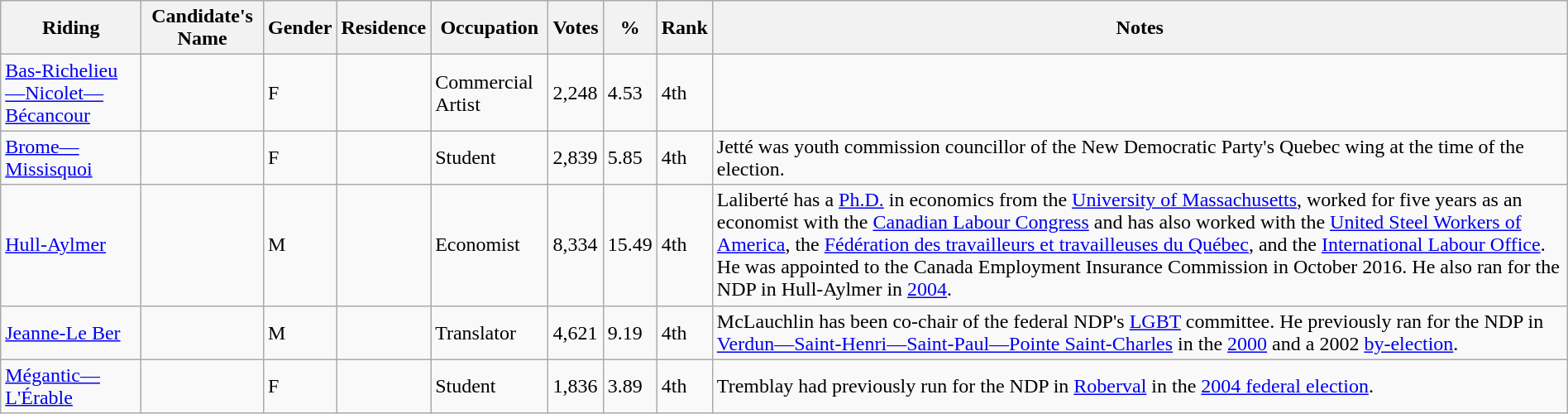<table class="wikitable sortable" width="100%">
<tr>
<th>Riding</th>
<th>Candidate's Name</th>
<th>Gender</th>
<th>Residence</th>
<th>Occupation</th>
<th>Votes</th>
<th>%</th>
<th>Rank</th>
<th>Notes</th>
</tr>
<tr>
<td><a href='#'>Bas-Richelieu—Nicolet—Bécancour</a></td>
<td></td>
<td>F</td>
<td></td>
<td>Commercial Artist</td>
<td>2,248</td>
<td>4.53</td>
<td>4th</td>
<td></td>
</tr>
<tr>
<td><a href='#'>Brome—Missisquoi</a></td>
<td></td>
<td>F</td>
<td></td>
<td>Student</td>
<td>2,839</td>
<td>5.85</td>
<td>4th</td>
<td>Jetté was youth commission councillor of the New Democratic Party's Quebec wing at the time of the election.</td>
</tr>
<tr>
<td><a href='#'>Hull-Aylmer</a></td>
<td></td>
<td>M</td>
<td></td>
<td>Economist</td>
<td>8,334</td>
<td>15.49</td>
<td>4th</td>
<td>Laliberté has a <a href='#'>Ph.D.</a> in economics from the <a href='#'>University of Massachusetts</a>, worked for five years as an economist with the <a href='#'>Canadian Labour Congress</a> and has also worked with the <a href='#'>United Steel Workers of America</a>, the <a href='#'>Fédération des travailleurs et travailleuses du Québec</a>, and the <a href='#'>International Labour Office</a>. He was appointed to the Canada Employment Insurance Commission in October 2016. He also ran for the NDP in Hull-Aylmer in <a href='#'>2004</a>.</td>
</tr>
<tr>
<td><a href='#'>Jeanne-Le Ber</a></td>
<td></td>
<td>M</td>
<td></td>
<td>Translator</td>
<td>4,621</td>
<td>9.19</td>
<td>4th</td>
<td>McLauchlin has been co-chair of the federal NDP's <a href='#'>LGBT</a> committee. He previously ran for the NDP in <a href='#'>Verdun—Saint-Henri—Saint-Paul—Pointe Saint-Charles</a> in the <a href='#'>2000</a> and a 2002 <a href='#'>by-election</a>.</td>
</tr>
<tr>
<td><a href='#'>Mégantic—L'Érable</a></td>
<td></td>
<td>F</td>
<td></td>
<td>Student</td>
<td>1,836</td>
<td>3.89</td>
<td>4th</td>
<td>Tremblay had previously run for the NDP in <a href='#'>Roberval</a> in the <a href='#'>2004 federal election</a>.</td>
</tr>
</table>
